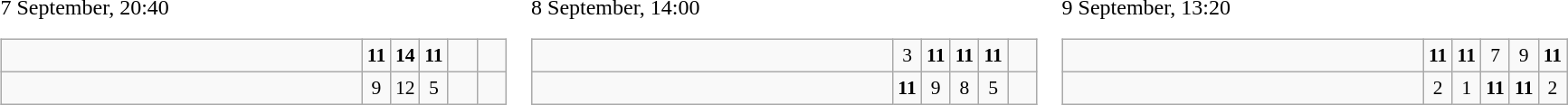<table>
<tr>
<td>7 September, 20:40<br><table class="wikitable" style="text-align:center; font-size:90%;">
<tr>
<td style="width:18em; text-align:left;"><strong></strong></td>
<td style="width:1em"><strong>11</strong></td>
<td style="width:1em"><strong>14</strong></td>
<td style="width:1em"><strong>11</strong></td>
<td style="width:1em"></td>
<td style="width:1em"></td>
</tr>
<tr>
<td style="text-align:left;"></td>
<td>9</td>
<td>12</td>
<td>5</td>
<td></td>
<td></td>
</tr>
</table>
</td>
<td>8 September, 14:00<br><table class="wikitable" style="text-align:center; font-size:90%;">
<tr>
<td style="width:18em; text-align:left;"><strong></strong></td>
<td style="width:1em">3</td>
<td style="width:1em"><strong>11</strong></td>
<td style="width:1em"><strong>11</strong></td>
<td style="width:1em"><strong>11</strong></td>
<td style="width:1em"></td>
</tr>
<tr>
<td style="text-align:left;"></td>
<td><strong>11</strong></td>
<td>9</td>
<td>8</td>
<td>5</td>
<td></td>
</tr>
</table>
</td>
<td>9 September, 13:20<br><table class="wikitable" style="text-align:center; font-size:90%;">
<tr>
<td style="width:18em; text-align:left;"><strong></strong></td>
<td style="width:1em"><strong>11</strong></td>
<td style="width:1em"><strong>11</strong></td>
<td style="width:1em">7</td>
<td style="width:1em">9</td>
<td style="width:1em"><strong>11</strong></td>
</tr>
<tr>
<td style="text-align:left;"></td>
<td>2</td>
<td>1</td>
<td><strong>11</strong></td>
<td><strong>11</strong></td>
<td>2</td>
</tr>
</table>
</td>
</tr>
</table>
